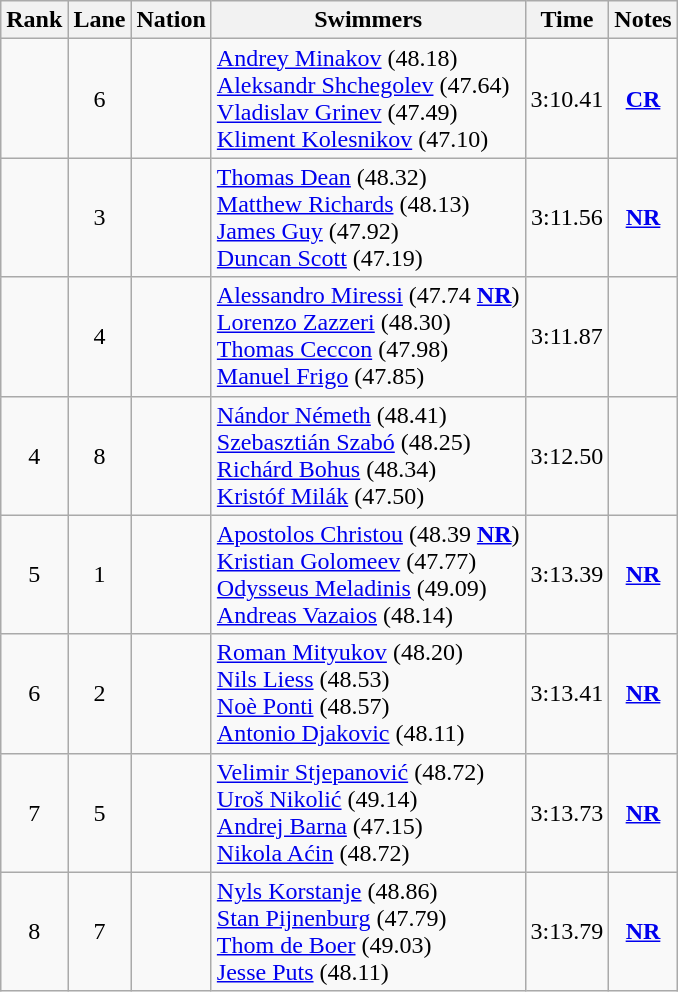<table class="wikitable sortable" style="text-align:center">
<tr>
<th>Rank</th>
<th>Lane</th>
<th>Nation</th>
<th>Swimmers</th>
<th>Time</th>
<th>Notes</th>
</tr>
<tr>
<td></td>
<td>6</td>
<td align=left></td>
<td align=left><a href='#'>Andrey Minakov</a> (48.18)<br><a href='#'>Aleksandr Shchegolev</a> (47.64)<br><a href='#'>Vladislav Grinev</a> (47.49)<br><a href='#'>Kliment Kolesnikov</a> (47.10)</td>
<td>3:10.41</td>
<td><strong><a href='#'>CR</a></strong></td>
</tr>
<tr>
<td></td>
<td>3</td>
<td align=left></td>
<td align=left><a href='#'>Thomas Dean</a> (48.32)<br><a href='#'>Matthew Richards</a> (48.13)<br><a href='#'>James Guy</a> (47.92)<br><a href='#'>Duncan Scott</a> (47.19)</td>
<td>3:11.56</td>
<td><strong><a href='#'>NR</a></strong></td>
</tr>
<tr>
<td></td>
<td>4</td>
<td align=left></td>
<td align=left><a href='#'>Alessandro Miressi</a> (47.74 <strong><a href='#'>NR</a></strong>) <br><a href='#'>Lorenzo Zazzeri</a> (48.30)<br><a href='#'>Thomas Ceccon</a> (47.98)<br><a href='#'>Manuel Frigo</a> (47.85)</td>
<td>3:11.87</td>
<td></td>
</tr>
<tr>
<td>4</td>
<td>8</td>
<td align=left></td>
<td align=left><a href='#'>Nándor Németh</a> (48.41)<br><a href='#'>Szebasztián Szabó</a> (48.25)<br><a href='#'>Richárd Bohus</a> (48.34)<br><a href='#'>Kristóf Milák</a> (47.50)</td>
<td>3:12.50</td>
<td></td>
</tr>
<tr>
<td>5</td>
<td>1</td>
<td align=left></td>
<td align=left><a href='#'>Apostolos Christou</a> (48.39 <strong><a href='#'>NR</a></strong>)<br><a href='#'>Kristian Golomeev</a> (47.77)<br><a href='#'>Odysseus Meladinis</a> (49.09)<br><a href='#'>Andreas Vazaios</a> (48.14)</td>
<td>3:13.39</td>
<td><strong><a href='#'>NR</a></strong></td>
</tr>
<tr>
<td>6</td>
<td>2</td>
<td align=left></td>
<td align=left><a href='#'>Roman Mityukov</a> (48.20)<br><a href='#'>Nils Liess</a> (48.53)<br><a href='#'>Noè Ponti</a> (48.57)<br><a href='#'>Antonio Djakovic</a> (48.11)</td>
<td>3:13.41</td>
<td><strong><a href='#'>NR</a></strong></td>
</tr>
<tr>
<td>7</td>
<td>5</td>
<td align=left></td>
<td align=left><a href='#'>Velimir Stjepanović</a> (48.72)<br><a href='#'>Uroš Nikolić</a> (49.14)<br><a href='#'>Andrej Barna</a> (47.15)<br><a href='#'>Nikola Aćin</a> (48.72)</td>
<td>3:13.73</td>
<td><strong><a href='#'>NR</a></strong></td>
</tr>
<tr>
<td>8</td>
<td>7</td>
<td align=left></td>
<td align=left><a href='#'>Nyls Korstanje</a> (48.86)<br><a href='#'>Stan Pijnenburg</a> (47.79)<br><a href='#'>Thom de Boer</a> (49.03)<br><a href='#'>Jesse Puts</a> (48.11)</td>
<td>3:13.79</td>
<td><strong><a href='#'>NR</a></strong></td>
</tr>
</table>
